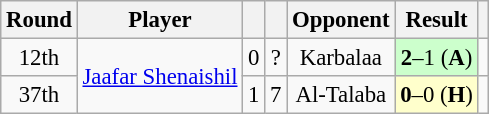<table class="wikitable sortable" style="text-align:center; font-size:95%;">
<tr>
<th>Round</th>
<th>Player</th>
<th></th>
<th></th>
<th>Opponent</th>
<th>Result</th>
<th class="unsortable"></th>
</tr>
<tr>
<td data-sort-value="1">12th</td>
<td rowspan="2" style="text-align:left;"> <a href='#'>Jaafar Shenaishil</a></td>
<td>0</td>
<td>?</td>
<td>Karbalaa</td>
<td style="background:#ccffcc;"><strong>2</strong>–1 (<strong>A</strong>)</td>
<td></td>
</tr>
<tr>
<td data-sort-value="1">37th</td>
<td>1</td>
<td>7</td>
<td>Al-Talaba</td>
<td style="background:#ffffcc;"><strong>0</strong>–0 (<strong>H</strong>)</td>
<td></td>
</tr>
</table>
